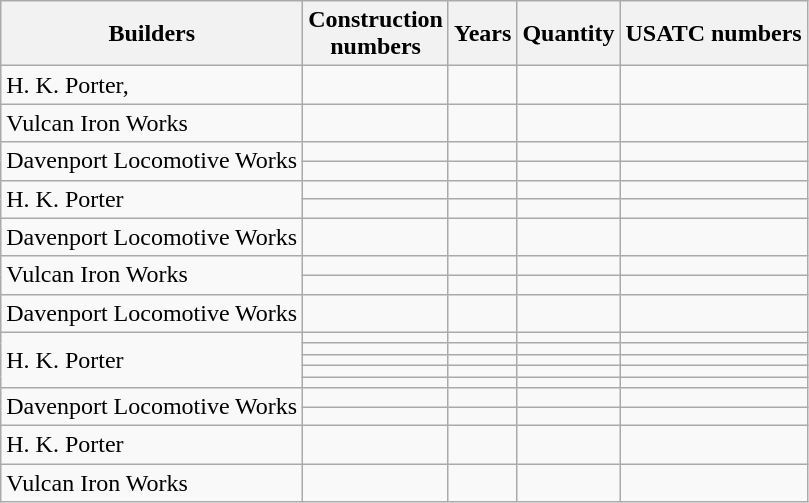<table class="wikitable">
<tr>
<th>Builders</th>
<th>Construction<br> numbers</th>
<th>Years</th>
<th>Quantity</th>
<th>USATC numbers</th>
</tr>
<tr>
<td>H. K. Porter,</td>
<td></td>
<td></td>
<td></td>
<td></td>
</tr>
<tr>
<td>Vulcan Iron Works</td>
<td></td>
<td></td>
<td></td>
<td></td>
</tr>
<tr>
<td rowspan="2">Davenport Locomotive Works</td>
<td></td>
<td></td>
<td></td>
<td></td>
</tr>
<tr>
<td></td>
<td></td>
<td></td>
<td></td>
</tr>
<tr>
<td rowspan="2">H. K. Porter</td>
<td></td>
<td></td>
<td></td>
<td></td>
</tr>
<tr>
<td></td>
<td></td>
<td></td>
<td></td>
</tr>
<tr>
<td>Davenport Locomotive Works</td>
<td></td>
<td></td>
<td></td>
<td></td>
</tr>
<tr>
<td rowspan="2">Vulcan Iron Works</td>
<td></td>
<td></td>
<td></td>
<td></td>
</tr>
<tr>
<td></td>
<td></td>
<td></td>
<td></td>
</tr>
<tr>
<td>Davenport Locomotive Works</td>
<td></td>
<td></td>
<td></td>
<td></td>
</tr>
<tr>
<td rowspan="5">H. K. Porter</td>
<td></td>
<td></td>
<td></td>
<td></td>
</tr>
<tr>
<td></td>
<td></td>
<td></td>
<td></td>
</tr>
<tr>
<td></td>
<td></td>
<td></td>
<td></td>
</tr>
<tr>
<td></td>
<td></td>
<td></td>
<td></td>
</tr>
<tr>
<td></td>
<td></td>
<td></td>
<td></td>
</tr>
<tr>
<td rowspan="2">Davenport Locomotive Works</td>
<td></td>
<td></td>
<td></td>
<td></td>
</tr>
<tr>
<td></td>
<td></td>
<td></td>
<td></td>
</tr>
<tr>
<td>H. K. Porter</td>
<td></td>
<td></td>
<td></td>
<td></td>
</tr>
<tr>
<td>Vulcan Iron Works</td>
<td></td>
<td></td>
<td></td>
<td></td>
</tr>
</table>
